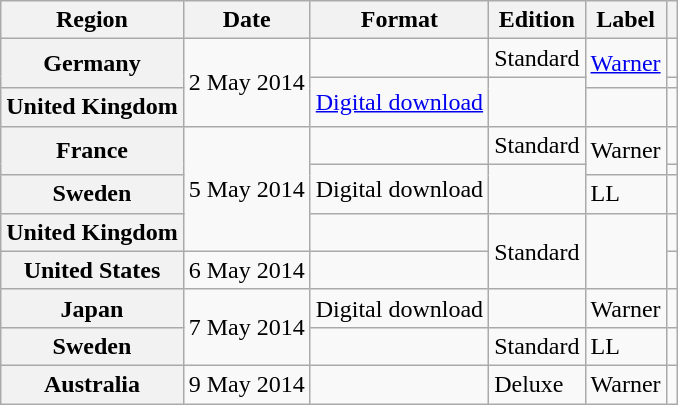<table class="wikitable plainrowheaders">
<tr>
<th scope="col">Region</th>
<th scope="col">Date</th>
<th scope="col">Format</th>
<th scope="col">Edition</th>
<th scope="col">Label</th>
<th scope="col"></th>
</tr>
<tr>
<th scope="row" rowspan="2">Germany</th>
<td rowspan="3">2 May 2014</td>
<td></td>
<td>Standard</td>
<td rowspan="2"><a href='#'>Warner</a></td>
<td align="center"></td>
</tr>
<tr>
<td rowspan="2"><a href='#'>Digital download</a></td>
<td rowspan="2"></td>
<td align="center"></td>
</tr>
<tr>
<th scope="row">United Kingdom</th>
<td></td>
<td align="center"></td>
</tr>
<tr>
<th scope="row" rowspan="2">France</th>
<td rowspan="4">5 May 2014</td>
<td></td>
<td>Standard</td>
<td rowspan="2">Warner</td>
<td align="center"></td>
</tr>
<tr>
<td rowspan="2">Digital download</td>
<td rowspan="2"></td>
<td align="center"></td>
</tr>
<tr>
<th scope="row">Sweden</th>
<td>LL</td>
<td align="center"></td>
</tr>
<tr>
<th scope="row">United Kingdom</th>
<td></td>
<td rowspan="2">Standard</td>
<td rowspan="2"></td>
<td align="center"></td>
</tr>
<tr>
<th scope="row">United States</th>
<td>6 May 2014</td>
<td></td>
<td align="center"></td>
</tr>
<tr>
<th scope="row">Japan</th>
<td rowspan="2">7 May 2014</td>
<td>Digital download</td>
<td></td>
<td>Warner</td>
<td align="center"></td>
</tr>
<tr>
<th scope="row">Sweden</th>
<td></td>
<td>Standard</td>
<td>LL</td>
<td align="center"></td>
</tr>
<tr>
<th scope="row">Australia</th>
<td>9 May 2014</td>
<td></td>
<td>Deluxe</td>
<td>Warner</td>
<td align="center"></td>
</tr>
</table>
